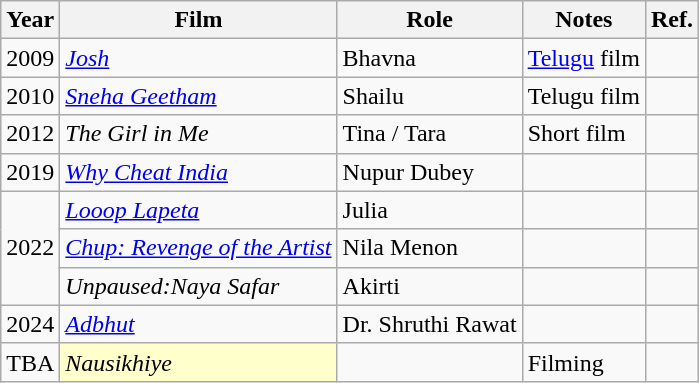<table class="wikitable plainrowheaders sortable">
<tr>
<th scope="col">Year</th>
<th scope="col">Film</th>
<th scope="col">Role</th>
<th scope="col" class="unsortable">Notes</th>
<th scope="col" class="unsortable">Ref.</th>
</tr>
<tr>
<td>2009</td>
<td><em><a href='#'>Josh</a></em></td>
<td>Bhavna</td>
<td><a href='#'>Telugu</a> film</td>
<td></td>
</tr>
<tr>
<td>2010</td>
<td><em><a href='#'>Sneha Geetham</a></em></td>
<td>Shailu</td>
<td>Telugu film</td>
<td></td>
</tr>
<tr>
<td>2012</td>
<td><em>The Girl in Me</em></td>
<td>Tina / Tara</td>
<td>Short film</td>
<td></td>
</tr>
<tr>
<td>2019</td>
<td><em><a href='#'>Why Cheat India</a></em></td>
<td>Nupur Dubey</td>
<td></td>
<td></td>
</tr>
<tr>
<td rowspan="3">2022</td>
<td><em><a href='#'>Looop Lapeta</a></em></td>
<td>Julia</td>
<td></td>
<td></td>
</tr>
<tr>
<td><em><a href='#'>Chup: Revenge of the Artist</a></em></td>
<td>Nila Menon</td>
<td></td>
<td></td>
</tr>
<tr>
<td><em>Unpaused:Naya Safar</em></td>
<td>Akirti</td>
<td></td>
<td></td>
</tr>
<tr>
<td>2024</td>
<td><em><a href='#'>Adbhut</a></em></td>
<td>Dr. Shruthi Rawat</td>
<td></td>
<td></td>
</tr>
<tr>
<td>TBA</td>
<td style="background:#FFFFCC;"><em>Nausikhiye</em> </td>
<td></td>
<td>Filming</td>
<td></td>
</tr>
</table>
